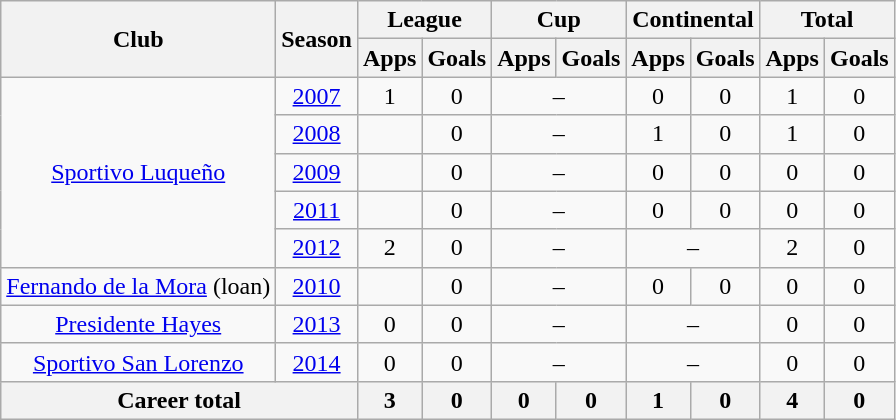<table class="wikitable" style="text-align:center">
<tr>
<th rowspan="2">Club</th>
<th rowspan="2">Season</th>
<th colspan="2">League</th>
<th colspan="2">Cup</th>
<th colspan="2">Continental</th>
<th colspan="2">Total</th>
</tr>
<tr>
<th>Apps</th>
<th>Goals</th>
<th>Apps</th>
<th>Goals</th>
<th>Apps</th>
<th>Goals</th>
<th>Apps</th>
<th>Goals</th>
</tr>
<tr>
<td rowspan="5"><a href='#'>Sportivo Luqueño</a></td>
<td><a href='#'>2007</a></td>
<td>1</td>
<td>0</td>
<td colspan="2">–</td>
<td>0</td>
<td>0</td>
<td>1</td>
<td>0</td>
</tr>
<tr>
<td><a href='#'>2008</a></td>
<td></td>
<td>0</td>
<td colspan="2">–</td>
<td>1</td>
<td>0</td>
<td>1</td>
<td>0</td>
</tr>
<tr>
<td><a href='#'>2009</a></td>
<td></td>
<td>0</td>
<td colspan="2">–</td>
<td>0</td>
<td>0</td>
<td>0</td>
<td>0</td>
</tr>
<tr>
<td><a href='#'>2011</a></td>
<td></td>
<td>0</td>
<td colspan="2">–</td>
<td>0</td>
<td>0</td>
<td>0</td>
<td>0</td>
</tr>
<tr>
<td><a href='#'>2012</a></td>
<td>2</td>
<td>0</td>
<td colspan="2">–</td>
<td colspan="2">–</td>
<td>2</td>
<td>0</td>
</tr>
<tr>
<td><a href='#'>Fernando de la Mora</a> (loan)</td>
<td><a href='#'>2010</a></td>
<td></td>
<td>0</td>
<td colspan="2">–</td>
<td>0</td>
<td>0</td>
<td>0</td>
<td>0</td>
</tr>
<tr>
<td><a href='#'>Presidente Hayes</a></td>
<td><a href='#'>2013</a></td>
<td>0</td>
<td>0</td>
<td colspan="2">–</td>
<td colspan="2">–</td>
<td>0</td>
<td>0</td>
</tr>
<tr>
<td><a href='#'>Sportivo San Lorenzo</a></td>
<td><a href='#'>2014</a></td>
<td>0</td>
<td>0</td>
<td colspan="2">–</td>
<td colspan="2">–</td>
<td>0</td>
<td>0</td>
</tr>
<tr>
<th colspan="2">Career total</th>
<th>3</th>
<th>0</th>
<th>0</th>
<th>0</th>
<th>1</th>
<th>0</th>
<th>4</th>
<th>0</th>
</tr>
</table>
